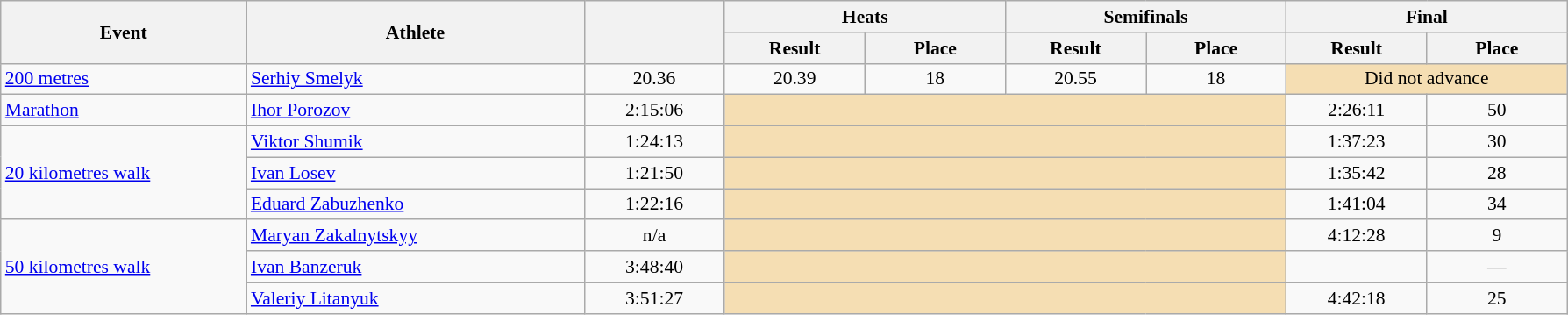<table class=wikitable style="font-size:90%">
<tr>
<th rowspan=2, width=180>Event</th>
<th rowspan=2, width=250>Athlete</th>
<th rowspan=2, width=100></th>
<th colspan=2>Heats</th>
<th colspan=2>Semifinals</th>
<th colspan=2>Final</th>
</tr>
<tr>
<th width=100>Result</th>
<th width=100>Place</th>
<th width=100>Result</th>
<th width=100>Place</th>
<th width=100>Result</th>
<th width=100>Place</th>
</tr>
<tr align=center>
<td align=left><a href='#'>200 metres</a></td>
<td align=left><a href='#'>Serhiy Smelyk</a></td>
<td align=center>20.36</td>
<td>20.39</td>
<td>18</td>
<td>20.55</td>
<td>18</td>
<td colspan=2, bgcolor=wheat>Did not advance</td>
</tr>
<tr align=center>
<td align=left><a href='#'>Marathon</a></td>
<td align=left><a href='#'>Ihor Porozov</a></td>
<td align=center>2:15:06</td>
<td colspan=4, bgcolor=wheat></td>
<td>2:26:11</td>
<td>50</td>
</tr>
<tr align=center>
<td rowspan=3, align=left><a href='#'>20 kilometres walk</a></td>
<td align=left><a href='#'>Viktor Shumik</a></td>
<td align=center>1:24:13</td>
<td colspan=4, bgcolor=wheat></td>
<td>1:37:23</td>
<td>30</td>
</tr>
<tr align=center>
<td align=left><a href='#'>Ivan Losev</a></td>
<td align=center>1:21:50</td>
<td colspan=4, bgcolor=wheat></td>
<td>1:35:42</td>
<td>28</td>
</tr>
<tr align=center>
<td align=left><a href='#'>Eduard Zabuzhenko</a></td>
<td align=center>1:22:16</td>
<td colspan=4, bgcolor=wheat></td>
<td>1:41:04</td>
<td>34</td>
</tr>
<tr align=center>
<td rowspan=3, align=left><a href='#'>50 kilometres walk</a></td>
<td align=left><a href='#'>Maryan Zakalnytskyy</a></td>
<td align=center>n/a</td>
<td colspan=4, bgcolor=wheat></td>
<td>4:12:28 </td>
<td>9</td>
</tr>
<tr align=center>
<td align=left><a href='#'>Ivan Banzeruk</a></td>
<td align=center>3:48:40</td>
<td colspan=4, bgcolor=wheat></td>
<td></td>
<td>—</td>
</tr>
<tr align=center>
<td align=left><a href='#'>Valeriy Litanyuk</a></td>
<td align=center>3:51:27</td>
<td colspan=4, bgcolor=wheat></td>
<td>4:42:18</td>
<td>25</td>
</tr>
</table>
